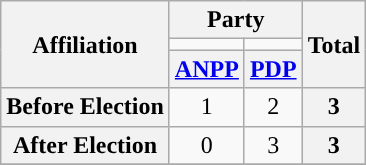<table class="wikitable" style="text-align:center">
<tr>
<th rowspan="3">Affiliation</th>
<th colspan="2">Party</th>
<th rowspan="3">Total</th>
</tr>
<tr>
<td style="background-color:"></td>
<td style="background-color:"></td>
</tr>
<tr>
<th><a href='#'>ANPP</a></th>
<th><a href='#'>PDP</a></th>
</tr>
<tr>
<th>Before Election</th>
<td>1</td>
<td>2</td>
<th>3</th>
</tr>
<tr>
<th>After Election</th>
<td>0</td>
<td>3</td>
<th>3</th>
</tr>
<tr>
</tr>
</table>
